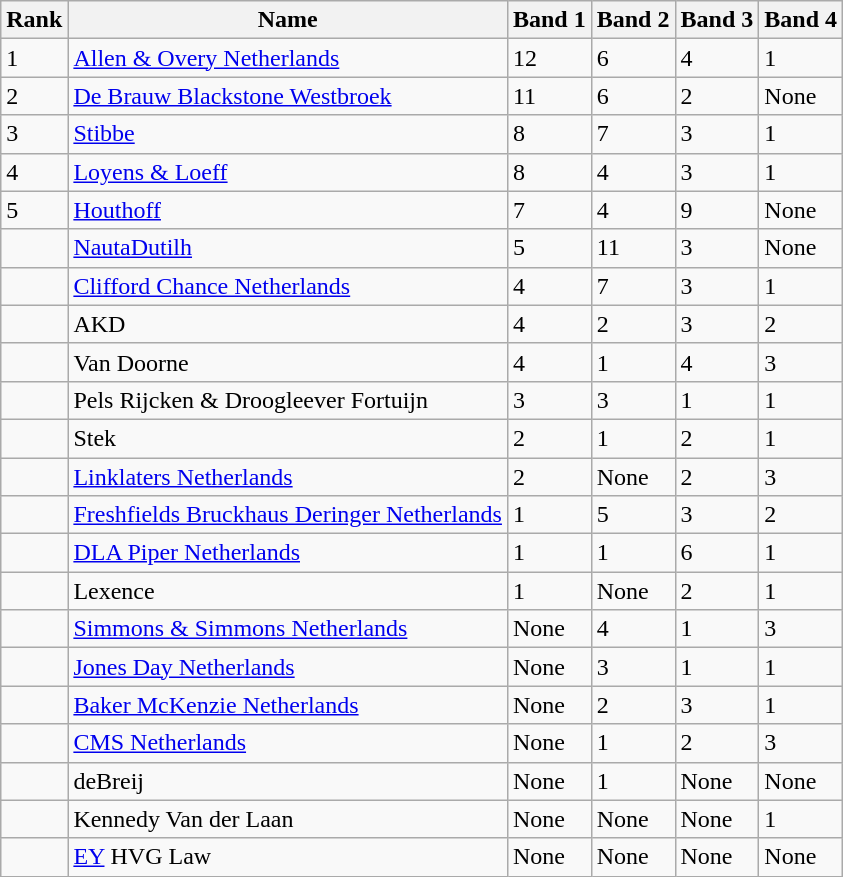<table class="wikitable sortable" style="text-align: centre;">
<tr>
<th>Rank</th>
<th>Name</th>
<th>Band 1</th>
<th>Band 2</th>
<th>Band 3</th>
<th>Band 4</th>
</tr>
<tr>
<td>1</td>
<td><a href='#'> Allen & Overy Netherlands</a></td>
<td>12</td>
<td>6</td>
<td>4</td>
<td>1</td>
</tr>
<tr>
<td>2</td>
<td><a href='#'>De Brauw Blackstone Westbroek</a></td>
<td>11</td>
<td>6</td>
<td>2</td>
<td>None</td>
</tr>
<tr>
<td>3</td>
<td><a href='#'>Stibbe</a></td>
<td>8</td>
<td>7</td>
<td>3</td>
<td>1</td>
</tr>
<tr>
<td>4</td>
<td><a href='#'>Loyens & Loeff</a></td>
<td>8</td>
<td>4</td>
<td>3</td>
<td>1</td>
</tr>
<tr>
<td>5</td>
<td><a href='#'>Houthoff</a></td>
<td>7</td>
<td>4</td>
<td>9</td>
<td>None</td>
</tr>
<tr>
<td></td>
<td><a href='#'>NautaDutilh</a></td>
<td>5</td>
<td>11</td>
<td>3</td>
<td>None</td>
</tr>
<tr>
<td></td>
<td><a href='#'> Clifford Chance Netherlands</a></td>
<td>4</td>
<td>7</td>
<td>3</td>
<td>1</td>
</tr>
<tr>
<td></td>
<td>AKD</td>
<td>4</td>
<td>2</td>
<td>3</td>
<td>2</td>
</tr>
<tr>
<td></td>
<td>Van Doorne</td>
<td>4</td>
<td>1</td>
<td>4</td>
<td>3</td>
</tr>
<tr>
<td></td>
<td>Pels Rijcken & Droogleever Fortuijn</td>
<td>3</td>
<td>3</td>
<td>1</td>
<td>1</td>
</tr>
<tr>
<td></td>
<td>Stek</td>
<td>2</td>
<td>1</td>
<td>2</td>
<td>1</td>
</tr>
<tr>
<td></td>
<td><a href='#'> Linklaters Netherlands</a></td>
<td>2</td>
<td>None</td>
<td>2</td>
<td>3</td>
</tr>
<tr>
<td></td>
<td><a href='#'> Freshfields Bruckhaus Deringer Netherlands</a></td>
<td>1</td>
<td>5</td>
<td>3</td>
<td>2</td>
</tr>
<tr>
<td></td>
<td><a href='#'> DLA Piper Netherlands</a></td>
<td>1</td>
<td>1</td>
<td>6</td>
<td>1</td>
</tr>
<tr>
<td></td>
<td>Lexence</td>
<td>1</td>
<td>None</td>
<td>2</td>
<td>1</td>
</tr>
<tr>
<td></td>
<td><a href='#'> Simmons & Simmons Netherlands</a></td>
<td>None</td>
<td>4</td>
<td>1</td>
<td>3</td>
</tr>
<tr>
<td></td>
<td><a href='#'> Jones Day Netherlands</a></td>
<td>None</td>
<td>3</td>
<td>1</td>
<td>1</td>
</tr>
<tr>
<td></td>
<td><a href='#'> Baker McKenzie Netherlands</a></td>
<td>None</td>
<td>2</td>
<td>3</td>
<td>1</td>
</tr>
<tr>
<td></td>
<td><a href='#'>CMS Netherlands</a></td>
<td>None</td>
<td>1</td>
<td>2</td>
<td>3</td>
</tr>
<tr>
<td></td>
<td>deBreij</td>
<td>None</td>
<td>1</td>
<td>None</td>
<td>None</td>
</tr>
<tr>
<td></td>
<td>Kennedy Van der Laan</td>
<td>None</td>
<td>None</td>
<td>None</td>
<td>1</td>
</tr>
<tr>
<td></td>
<td><a href='#'>EY</a> HVG Law</td>
<td>None</td>
<td>None</td>
<td>None</td>
<td>None</td>
</tr>
</table>
